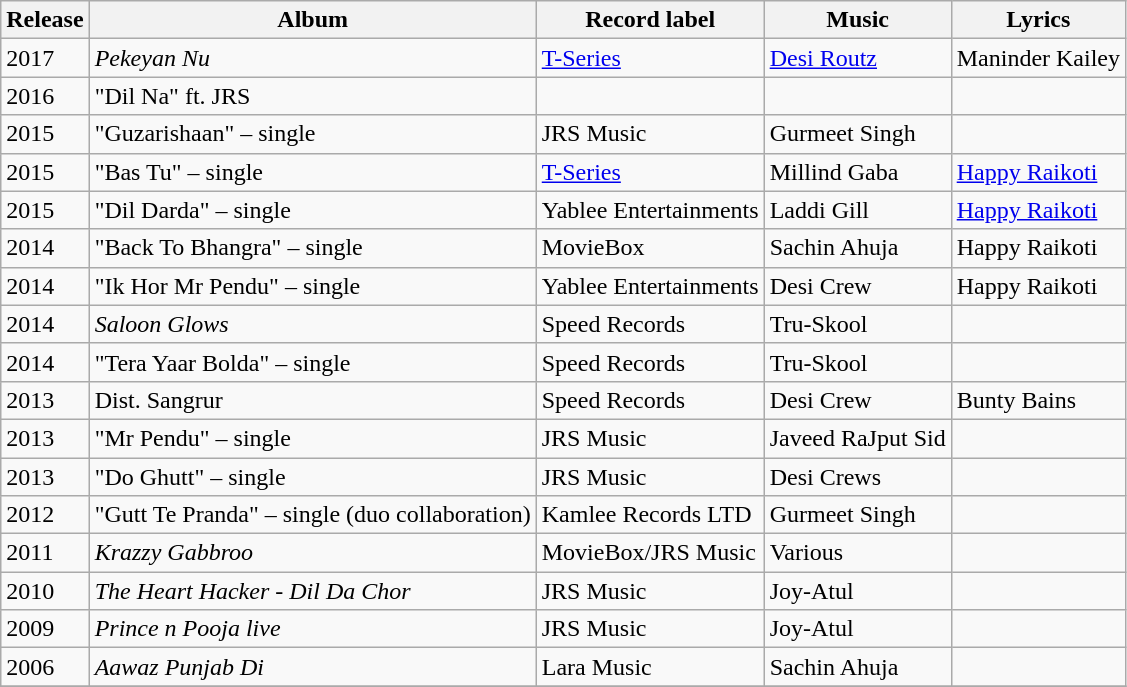<table class="wikitable">
<tr>
<th>Release</th>
<th>Album</th>
<th>Record label</th>
<th>Music</th>
<th>Lyrics</th>
</tr>
<tr>
<td>2017</td>
<td><em>Pekeyan Nu</em></td>
<td><a href='#'>T-Series</a></td>
<td><a href='#'>Desi Routz</a></td>
<td>Maninder Kailey</td>
</tr>
<tr>
<td>2016</td>
<td>"Dil Na" ft. JRS</td>
<td></td>
<td></td>
<td></td>
</tr>
<tr>
<td>2015</td>
<td>"Guzarishaan" – single</td>
<td>JRS Music</td>
<td>Gurmeet Singh</td>
<td></td>
</tr>
<tr>
<td>2015</td>
<td>"Bas Tu" – single</td>
<td><a href='#'>T-Series</a></td>
<td>Millind Gaba</td>
<td><a href='#'>Happy Raikoti</a></td>
</tr>
<tr>
<td>2015</td>
<td>"Dil Darda" – single</td>
<td>Yablee Entertainments</td>
<td>Laddi Gill</td>
<td><a href='#'>Happy Raikoti</a></td>
</tr>
<tr>
<td>2014</td>
<td>"Back To Bhangra" – single</td>
<td>MovieBox</td>
<td>Sachin Ahuja</td>
<td>Happy Raikoti</td>
</tr>
<tr>
<td>2014</td>
<td>"Ik Hor Mr Pendu" – single</td>
<td>Yablee Entertainments</td>
<td>Desi Crew</td>
<td>Happy Raikoti</td>
</tr>
<tr>
<td>2014</td>
<td><em>Saloon Glows</em></td>
<td MovieBox/Speed Records (record label)>Speed Records</td>
<td>Tru-Skool</td>
<td></td>
</tr>
<tr>
<td>2014</td>
<td>"Tera Yaar Bolda" – single</td>
<td MovieBox/Speed Records (record label)>Speed Records</td>
<td>Tru-Skool</td>
<td></td>
</tr>
<tr>
<td>2013</td>
<td>Dist. Sangrur</td>
<td Speed Records (record label)>Speed Records</td>
<td>Desi Crew</td>
<td>Bunty Bains</td>
</tr>
<tr>
<td>2013</td>
<td>"Mr Pendu" – single</td>
<td Speed Records (record label)>JRS Music</td>
<td>Javeed RaJput Sid</td>
<td></td>
</tr>
<tr>
<td>2013</td>
<td>"Do Ghutt" – single</td>
<td JRS Music (record label)>JRS Music</td>
<td>Desi Crews</td>
<td></td>
</tr>
<tr>
<td>2012</td>
<td>"Gutt Te Pranda" – single (duo collaboration)</td>
<td>Kamlee Records LTD</td>
<td>Gurmeet Singh</td>
<td></td>
</tr>
<tr>
<td>2011</td>
<td><em>Krazzy Gabbroo</em></td>
<td>MovieBox/JRS Music</td>
<td>Various</td>
<td></td>
</tr>
<tr>
<td>2010</td>
<td><em>The Heart Hacker - Dil Da Chor</em></td>
<td>JRS Music</td>
<td>Joy-Atul</td>
<td></td>
</tr>
<tr>
<td>2009</td>
<td><em>Prince n Pooja live</em></td>
<td>JRS Music</td>
<td>Joy-Atul</td>
<td></td>
</tr>
<tr>
<td>2006</td>
<td><em>Aawaz Punjab Di</em></td>
<td>Lara Music</td>
<td>Sachin Ahuja</td>
<td></td>
</tr>
<tr>
</tr>
</table>
